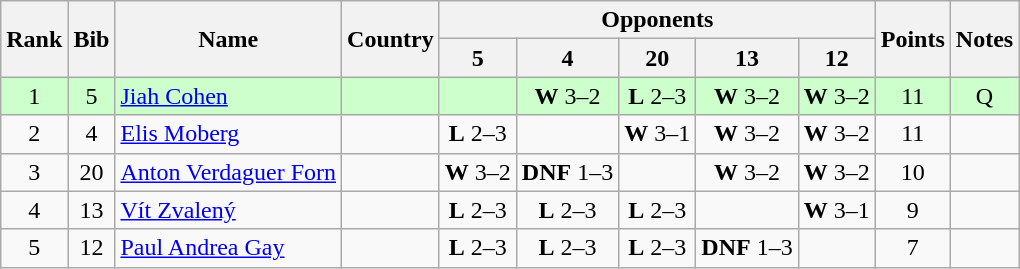<table class="wikitable sortable" style="text-align:center">
<tr>
<th rowspan=2>Rank</th>
<th rowspan=2>Bib</th>
<th rowspan=2>Name</th>
<th rowspan=2>Country</th>
<th colspan=5>Opponents</th>
<th rowspan=2>Points</th>
<th rowspan=2>Notes</th>
</tr>
<tr>
<th>5 </th>
<th>4 </th>
<th>20 </th>
<th>13 </th>
<th>12 </th>
</tr>
<tr bgcolor=ccffcc>
<td>1</td>
<td>5</td>
<td align=left><a href='#'>Jiah Cohen</a></td>
<td align=left></td>
<td></td>
<td><strong>W</strong> 3–2</td>
<td><strong>L</strong> 2–3</td>
<td><strong>W</strong> 3–2</td>
<td><strong>W</strong> 3–2</td>
<td>11</td>
<td>Q</td>
</tr>
<tr>
<td>2</td>
<td>4</td>
<td align=left><a href='#'>Elis Moberg</a></td>
<td align=left></td>
<td><strong>L</strong> 2–3</td>
<td></td>
<td><strong>W</strong> 3–1</td>
<td><strong>W</strong> 3–2</td>
<td><strong>W</strong> 3–2</td>
<td>11</td>
<td></td>
</tr>
<tr>
<td>3</td>
<td>20</td>
<td align=left><a href='#'>Anton Verdaguer Forn</a></td>
<td align=left></td>
<td><strong>W</strong> 3–2</td>
<td><strong>DNF</strong> 1–3</td>
<td></td>
<td><strong>W</strong> 3–2</td>
<td><strong>W</strong> 3–2</td>
<td>10</td>
<td></td>
</tr>
<tr>
<td>4</td>
<td>13</td>
<td align=left><a href='#'>Vít Zvalený</a></td>
<td align=left></td>
<td><strong>L</strong> 2–3</td>
<td><strong>L</strong> 2–3</td>
<td><strong>L</strong> 2–3</td>
<td></td>
<td><strong>W</strong> 3–1</td>
<td>9</td>
<td></td>
</tr>
<tr>
<td>5</td>
<td>12</td>
<td align=left><a href='#'>Paul Andrea Gay</a></td>
<td align=left></td>
<td><strong>L</strong> 2–3</td>
<td><strong>L</strong> 2–3</td>
<td><strong>L</strong> 2–3</td>
<td><strong>DNF</strong> 1–3</td>
<td></td>
<td>7</td>
<td></td>
</tr>
</table>
